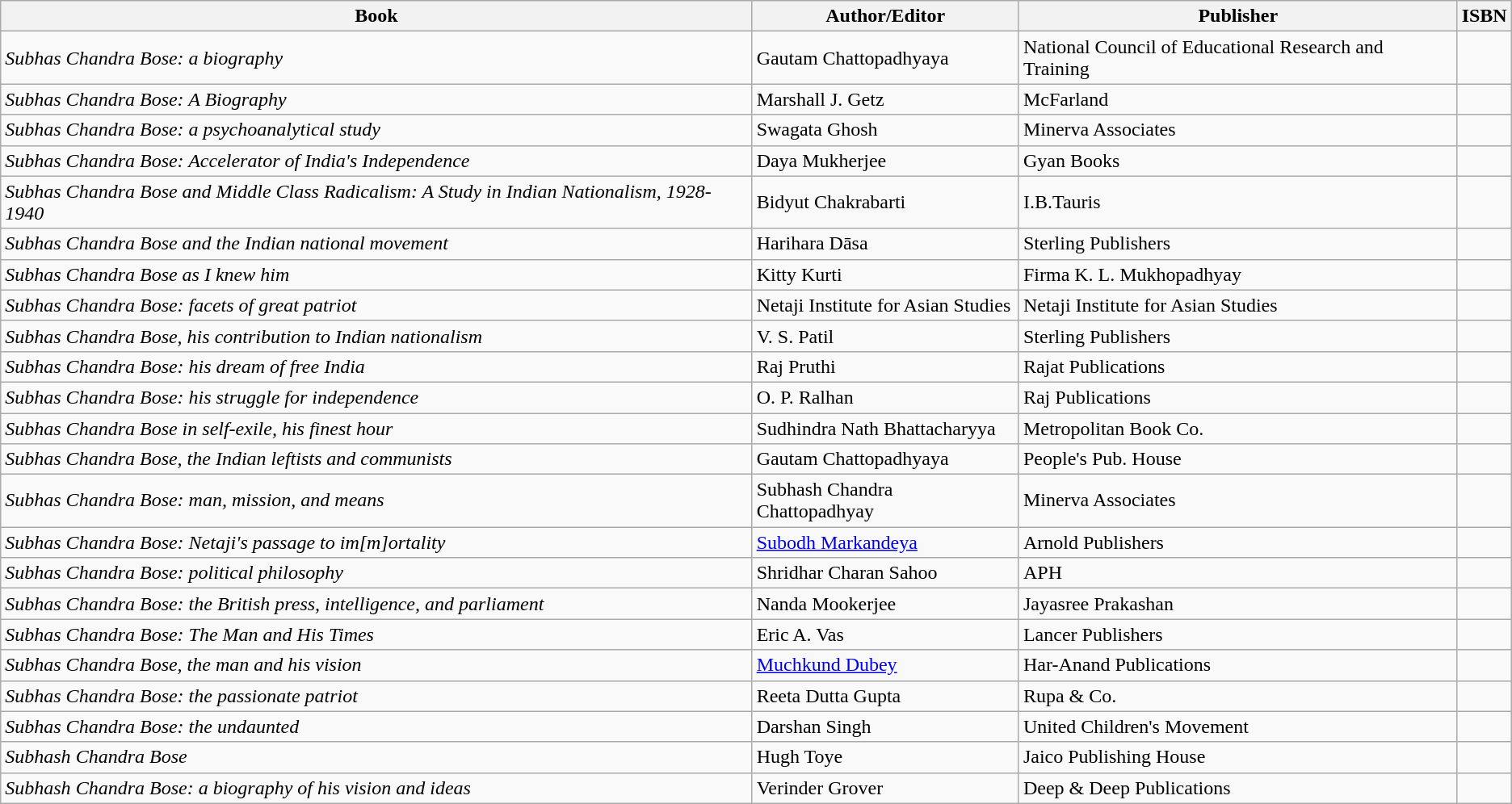<table class="wikitable sortable">
<tr>
<th>Book</th>
<th>Author/Editor</th>
<th>Publisher</th>
<th>ISBN</th>
</tr>
<tr>
<td><em>Subhas Chandra Bose: a biography</em></td>
<td>Gautam Chattopadhyaya</td>
<td>National Council of Educational Research and Training</td>
<td></td>
</tr>
<tr>
<td><em>Subhas Chandra Bose: A Biography</em></td>
<td>Marshall J. Getz</td>
<td>McFarland</td>
<td></td>
</tr>
<tr>
<td><em>Subhas Chandra Bose: a psychoanalytical study</em></td>
<td>Swagata Ghosh</td>
<td>Minerva Associates</td>
<td></td>
</tr>
<tr>
<td><em>Subhas Chandra Bose: Accelerator of India's Independence</em></td>
<td>Daya Mukherjee</td>
<td>Gyan Books</td>
<td></td>
</tr>
<tr>
<td><em>Subhas Chandra Bose and Middle Class Radicalism: A Study in Indian Nationalism, 1928-1940</em></td>
<td>Bidyut Chakrabarti</td>
<td>I.B.Tauris</td>
<td></td>
</tr>
<tr>
<td><em>Subhas Chandra Bose and the Indian national movement</em></td>
<td>Harihara Dāsa</td>
<td>Sterling Publishers</td>
<td></td>
</tr>
<tr>
<td><em>Subhas Chandra Bose as I knew him</em></td>
<td>Kitty Kurti</td>
<td>Firma K. L. Mukhopadhyay</td>
<td></td>
</tr>
<tr>
<td><em>Subhas Chandra Bose: facets of great patriot</em></td>
<td>Netaji Institute for Asian Studies</td>
<td>Netaji Institute for Asian Studies</td>
<td></td>
</tr>
<tr>
<td><em>Subhas Chandra Bose, his contribution to Indian nationalism</em></td>
<td>V. S. Patil</td>
<td>Sterling Publishers</td>
<td></td>
</tr>
<tr>
<td><em>Subhas Chandra Bose: his dream of free India</em></td>
<td>Raj Pruthi</td>
<td>Rajat Publications</td>
<td></td>
</tr>
<tr>
<td><em>Subhas Chandra Bose: his struggle for independence</em></td>
<td>O. P. Ralhan</td>
<td>Raj Publications</td>
<td></td>
</tr>
<tr>
<td><em>Subhas Chandra Bose in self-exile, his finest hour</em></td>
<td>Sudhindra Nath Bhattacharyya</td>
<td>Metropolitan Book Co.</td>
<td></td>
</tr>
<tr>
<td><em>Subhas Chandra Bose, the Indian leftists and communists</em></td>
<td>Gautam Chattopadhyaya</td>
<td>People's Pub. House</td>
<td></td>
</tr>
<tr>
<td><em>Subhas Chandra Bose: man, mission, and means</em></td>
<td>Subhash Chandra Chattopadhyay</td>
<td>Minerva Associates</td>
<td></td>
</tr>
<tr>
<td><em>Subhas Chandra Bose: Netaji's passage to im[m]ortality</em></td>
<td><a href='#'>Subodh Markandeya</a></td>
<td>Arnold Publishers</td>
<td></td>
</tr>
<tr>
<td><em>Subhas Chandra Bose: political philosophy</em></td>
<td>Shridhar Charan Sahoo</td>
<td>APH</td>
<td></td>
</tr>
<tr>
<td><em>Subhas Chandra Bose: the British press, intelligence, and parliament</em></td>
<td>Nanda Mookerjee</td>
<td>Jayasree Prakashan</td>
<td></td>
</tr>
<tr>
<td><em>Subhas Chandra Bose: The Man and His Times</em></td>
<td>Eric A. Vas</td>
<td>Lancer Publishers</td>
<td></td>
</tr>
<tr>
<td><em>Subhas Chandra Bose, the man and his vision</em></td>
<td><a href='#'>Muchkund Dubey</a></td>
<td>Har-Anand Publications</td>
<td></td>
</tr>
<tr>
<td><em>Subhas Chandra Bose: the passionate patriot</em></td>
<td>Reeta Dutta Gupta</td>
<td>Rupa & Co.</td>
<td></td>
</tr>
<tr>
<td><em>Subhas Chandra Bose: the undaunted</em></td>
<td>Darshan Singh</td>
<td>United Children's Movement</td>
<td></td>
</tr>
<tr>
<td><em>Subhash</em> <em>Chandra Bose</em></td>
<td>Hugh Toye</td>
<td>Jaico Publishing House</td>
<td></td>
</tr>
<tr>
<td><em>Subhash</em> <em>Chandra Bose: a biography of his vision and ideas</em></td>
<td>Verinder Grover</td>
<td>Deep & Deep Publications</td>
<td></td>
</tr>
</table>
